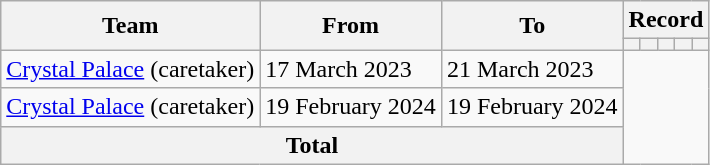<table class=wikitable style=text-align:center>
<tr>
<th rowspan=2>Team</th>
<th rowspan=2>From</th>
<th rowspan=2>To</th>
<th colspan=5>Record</th>
</tr>
<tr>
<th></th>
<th></th>
<th></th>
<th></th>
<th></th>
</tr>
<tr>
<td align=left><a href='#'>Crystal Palace</a> (caretaker)</td>
<td align=left>17 March 2023</td>
<td align=left>21 March 2023<br></td>
</tr>
<tr>
<td align=left><a href='#'>Crystal Palace</a> (caretaker)</td>
<td align=left>19 February 2024</td>
<td align=left>19 February 2024<br></td>
</tr>
<tr>
<th colspan=3>Total<br></th>
</tr>
</table>
